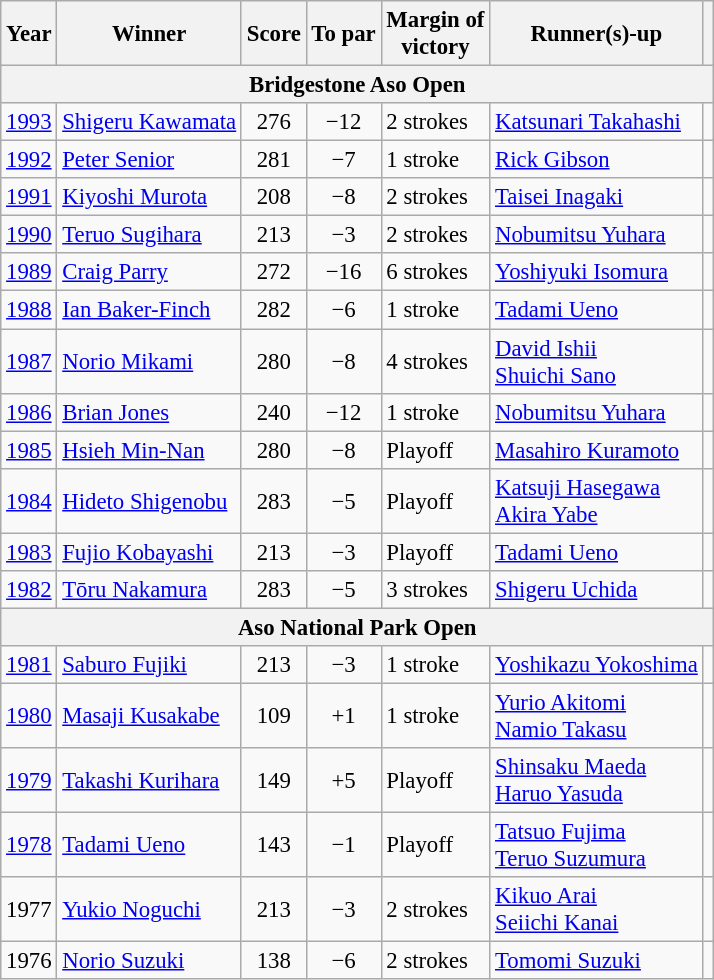<table class=wikitable style="font-size:95%">
<tr>
<th>Year</th>
<th>Winner</th>
<th>Score</th>
<th>To par</th>
<th>Margin of<br>victory</th>
<th>Runner(s)-up</th>
<th></th>
</tr>
<tr>
<th colspan=7>Bridgestone Aso Open</th>
</tr>
<tr>
<td><a href='#'>1993</a></td>
<td> <a href='#'>Shigeru Kawamata</a></td>
<td align=center>276</td>
<td align=center>−12</td>
<td>2 strokes</td>
<td> <a href='#'>Katsunari Takahashi</a></td>
<td></td>
</tr>
<tr>
<td><a href='#'>1992</a></td>
<td> <a href='#'>Peter Senior</a></td>
<td align=center>281</td>
<td align=center>−7</td>
<td>1 stroke</td>
<td> <a href='#'>Rick Gibson</a></td>
<td></td>
</tr>
<tr>
<td><a href='#'>1991</a></td>
<td> <a href='#'>Kiyoshi Murota</a></td>
<td align=center>208</td>
<td align=center>−8</td>
<td>2 strokes</td>
<td> <a href='#'>Taisei Inagaki</a></td>
<td></td>
</tr>
<tr>
<td><a href='#'>1990</a></td>
<td> <a href='#'>Teruo Sugihara</a></td>
<td align=center>213</td>
<td align=center>−3</td>
<td>2 strokes</td>
<td> <a href='#'>Nobumitsu Yuhara</a></td>
<td></td>
</tr>
<tr>
<td><a href='#'>1989</a></td>
<td> <a href='#'>Craig Parry</a></td>
<td align=center>272</td>
<td align=center>−16</td>
<td>6 strokes</td>
<td> <a href='#'>Yoshiyuki Isomura</a></td>
<td></td>
</tr>
<tr>
<td><a href='#'>1988</a></td>
<td> <a href='#'>Ian Baker-Finch</a></td>
<td align=center>282</td>
<td align=center>−6</td>
<td>1 stroke</td>
<td> <a href='#'>Tadami Ueno</a></td>
<td></td>
</tr>
<tr>
<td><a href='#'>1987</a></td>
<td> <a href='#'>Norio Mikami</a></td>
<td align=center>280</td>
<td align=center>−8</td>
<td>4 strokes</td>
<td> <a href='#'>David Ishii</a><br> <a href='#'>Shuichi Sano</a></td>
<td></td>
</tr>
<tr>
<td><a href='#'>1986</a></td>
<td> <a href='#'>Brian Jones</a></td>
<td align=center>240</td>
<td align=center>−12</td>
<td>1 stroke</td>
<td> <a href='#'>Nobumitsu Yuhara</a></td>
<td></td>
</tr>
<tr>
<td><a href='#'>1985</a></td>
<td> <a href='#'>Hsieh Min-Nan</a></td>
<td align=center>280</td>
<td align=center>−8</td>
<td>Playoff</td>
<td> <a href='#'>Masahiro Kuramoto</a></td>
<td></td>
</tr>
<tr>
<td><a href='#'>1984</a></td>
<td> <a href='#'>Hideto Shigenobu</a></td>
<td align=center>283</td>
<td align=center>−5</td>
<td>Playoff</td>
<td> <a href='#'>Katsuji Hasegawa</a><br> <a href='#'>Akira Yabe</a></td>
<td></td>
</tr>
<tr>
<td><a href='#'>1983</a></td>
<td> <a href='#'>Fujio Kobayashi</a></td>
<td align=center>213</td>
<td align=center>−3</td>
<td>Playoff</td>
<td> <a href='#'>Tadami Ueno</a></td>
<td></td>
</tr>
<tr>
<td><a href='#'>1982</a></td>
<td> <a href='#'>Tōru Nakamura</a></td>
<td align=center>283</td>
<td align=center>−5</td>
<td>3 strokes</td>
<td> <a href='#'>Shigeru Uchida</a></td>
<td></td>
</tr>
<tr>
<th colspan=7>Aso National Park Open</th>
</tr>
<tr>
<td><a href='#'>1981</a></td>
<td> <a href='#'>Saburo Fujiki</a></td>
<td align=center>213</td>
<td align=center>−3</td>
<td>1 stroke</td>
<td> <a href='#'>Yoshikazu Yokoshima</a></td>
<td></td>
</tr>
<tr>
<td><a href='#'>1980</a></td>
<td> <a href='#'>Masaji Kusakabe</a></td>
<td align=center>109</td>
<td align=center>+1</td>
<td>1 stroke</td>
<td> <a href='#'>Yurio Akitomi</a><br> <a href='#'>Namio Takasu</a></td>
<td></td>
</tr>
<tr>
<td><a href='#'>1979</a></td>
<td> <a href='#'>Takashi Kurihara</a></td>
<td align=center>149</td>
<td align=center>+5</td>
<td>Playoff</td>
<td> <a href='#'>Shinsaku Maeda</a><br> <a href='#'>Haruo Yasuda</a></td>
<td></td>
</tr>
<tr>
<td><a href='#'>1978</a></td>
<td> <a href='#'>Tadami Ueno</a></td>
<td align=center>143</td>
<td align=center>−1</td>
<td>Playoff</td>
<td> <a href='#'>Tatsuo Fujima</a><br> <a href='#'>Teruo Suzumura</a></td>
<td></td>
</tr>
<tr>
<td>1977</td>
<td> <a href='#'>Yukio Noguchi</a></td>
<td align=center>213</td>
<td align=center>−3</td>
<td>2 strokes</td>
<td> <a href='#'>Kikuo Arai</a><br> <a href='#'>Seiichi Kanai</a></td>
<td></td>
</tr>
<tr>
<td>1976</td>
<td> <a href='#'>Norio Suzuki</a></td>
<td align=center>138</td>
<td align=center>−6</td>
<td>2 strokes</td>
<td> <a href='#'>Tomomi Suzuki</a></td>
<td></td>
</tr>
</table>
